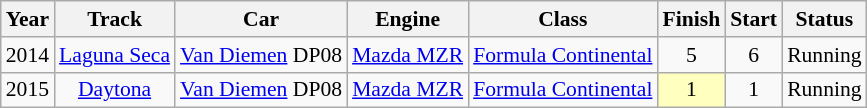<table class="wikitable" style="text-align:center; font-size:90%">
<tr>
<th>Year</th>
<th>Track</th>
<th>Car</th>
<th>Engine</th>
<th>Class</th>
<th>Finish</th>
<th>Start</th>
<th>Status</th>
</tr>
<tr>
<td>2014</td>
<td><a href='#'>Laguna Seca</a></td>
<td><a href='#'>Van Diemen</a> DP08</td>
<td><a href='#'>Mazda MZR</a></td>
<td><a href='#'>Formula Continental</a></td>
<td>5</td>
<td>6</td>
<td>Running</td>
</tr>
<tr>
<td>2015</td>
<td><a href='#'>Daytona</a></td>
<td><a href='#'>Van Diemen</a> DP08</td>
<td><a href='#'>Mazda MZR</a></td>
<td><a href='#'>Formula Continental</a></td>
<td style="background:#FFFFBF;">1</td>
<td>1</td>
<td>Running</td>
</tr>
</table>
